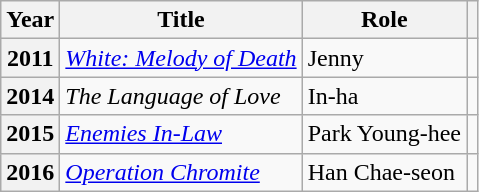<table class="wikitable plainrowheaders sortable">
<tr>
<th scope="col">Year</th>
<th scope="col">Title</th>
<th scope="col">Role</th>
<th scope="col" class="unsortable"></th>
</tr>
<tr>
<th scope="row">2011</th>
<td><em><a href='#'>White: Melody of Death</a></em></td>
<td>Jenny</td>
<td style="text-align:center"></td>
</tr>
<tr>
<th scope="row">2014</th>
<td><em>The Language of Love</em></td>
<td>In-ha</td>
<td style="text-align:center"></td>
</tr>
<tr>
<th scope="row">2015</th>
<td><em><a href='#'>Enemies In-Law</a></em></td>
<td>Park Young-hee</td>
<td style="text-align:center"></td>
</tr>
<tr>
<th scope="row">2016</th>
<td><em><a href='#'>Operation Chromite</a></em></td>
<td>Han Chae-seon</td>
<td style="text-align:center"></td>
</tr>
</table>
